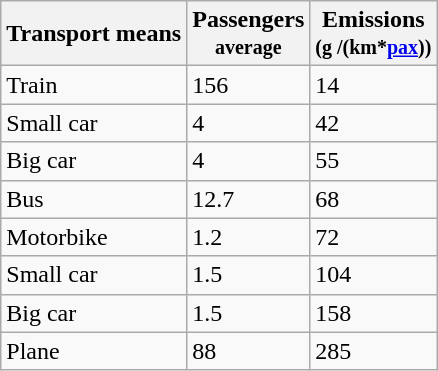<table class="wikitable sortable">
<tr>
<th>Transport means</th>
<th>Passengers <br><small>average</small></th>
<th>Emissions <br><small>(g /(km*<a href='#'>pax</a>))</small></th>
</tr>
<tr>
<td>Train</td>
<td>156</td>
<td>14</td>
</tr>
<tr>
<td>Small car</td>
<td>4</td>
<td>42</td>
</tr>
<tr>
<td>Big car</td>
<td>4</td>
<td>55</td>
</tr>
<tr>
<td>Bus</td>
<td>12.7</td>
<td>68</td>
</tr>
<tr>
<td>Motorbike</td>
<td>1.2</td>
<td>72</td>
</tr>
<tr>
<td>Small car</td>
<td>1.5</td>
<td>104</td>
</tr>
<tr>
<td>Big car</td>
<td>1.5</td>
<td>158</td>
</tr>
<tr>
<td>Plane</td>
<td>88</td>
<td>285</td>
</tr>
</table>
